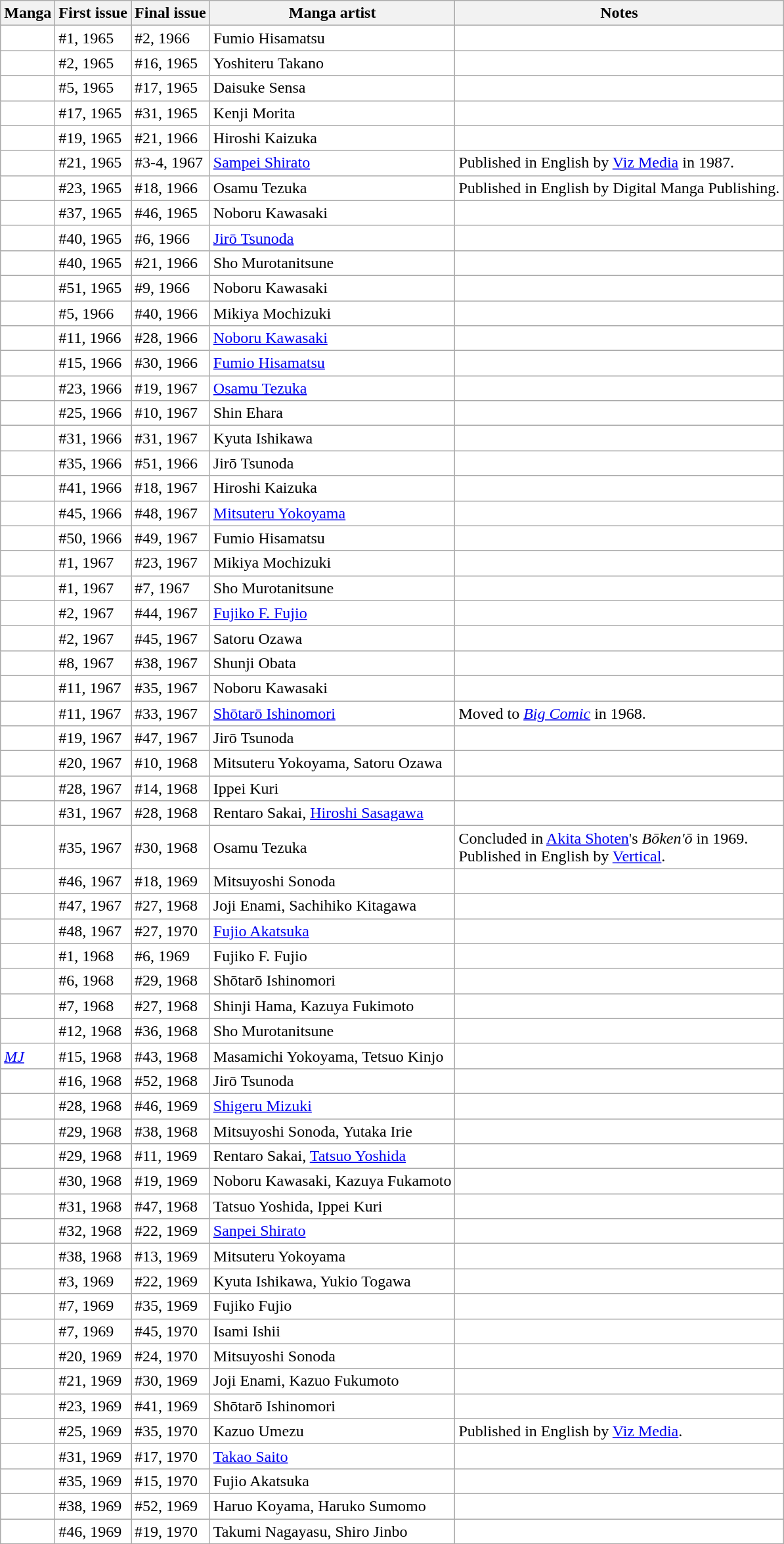<table class="wikitable sortable" style="background: #FFF;">
<tr>
<th>Manga</th>
<th>First issue</th>
<th>Final issue</th>
<th>Manga artist</th>
<th>Notes</th>
</tr>
<tr>
<td></td>
<td>#1, 1965</td>
<td>#2, 1966</td>
<td>Fumio Hisamatsu</td>
<td></td>
</tr>
<tr>
<td></td>
<td>#2, 1965</td>
<td>#16, 1965</td>
<td>Yoshiteru Takano</td>
<td></td>
</tr>
<tr>
<td></td>
<td>#5, 1965</td>
<td>#17, 1965</td>
<td>Daisuke Sensa</td>
<td></td>
</tr>
<tr>
<td></td>
<td>#17, 1965</td>
<td>#31, 1965</td>
<td>Kenji Morita</td>
<td></td>
</tr>
<tr>
<td></td>
<td>#19, 1965</td>
<td>#21, 1966</td>
<td>Hiroshi Kaizuka</td>
<td></td>
</tr>
<tr>
<td></td>
<td>#21, 1965</td>
<td>#3-4, 1967</td>
<td><a href='#'>Sampei Shirato</a></td>
<td>Published in English by <a href='#'>Viz Media</a> in 1987.</td>
</tr>
<tr>
<td></td>
<td>#23, 1965</td>
<td>#18, 1966</td>
<td>Osamu Tezuka</td>
<td>Published in English by Digital Manga Publishing.</td>
</tr>
<tr>
<td></td>
<td>#37, 1965</td>
<td>#46, 1965</td>
<td>Noboru Kawasaki</td>
<td></td>
</tr>
<tr>
<td></td>
<td>#40, 1965</td>
<td>#6, 1966</td>
<td><a href='#'>Jirō Tsunoda</a></td>
<td></td>
</tr>
<tr>
<td></td>
<td>#40, 1965</td>
<td>#21, 1966</td>
<td>Sho Murotanitsune</td>
<td></td>
</tr>
<tr>
<td></td>
<td>#51, 1965</td>
<td>#9, 1966</td>
<td>Noboru Kawasaki</td>
<td></td>
</tr>
<tr>
<td></td>
<td>#5, 1966</td>
<td>#40, 1966</td>
<td>Mikiya Mochizuki</td>
<td></td>
</tr>
<tr>
<td></td>
<td>#11, 1966</td>
<td>#28, 1966</td>
<td><a href='#'>Noboru Kawasaki</a></td>
<td></td>
</tr>
<tr>
<td></td>
<td>#15, 1966</td>
<td>#30, 1966</td>
<td><a href='#'>Fumio Hisamatsu</a></td>
<td></td>
</tr>
<tr>
<td></td>
<td>#23, 1966</td>
<td>#19, 1967</td>
<td><a href='#'>Osamu Tezuka</a></td>
<td></td>
</tr>
<tr>
<td></td>
<td>#25, 1966</td>
<td>#10, 1967</td>
<td>Shin Ehara</td>
<td></td>
</tr>
<tr>
<td></td>
<td>#31, 1966</td>
<td>#31, 1967</td>
<td>Kyuta Ishikawa</td>
<td></td>
</tr>
<tr>
<td></td>
<td>#35, 1966</td>
<td>#51, 1966</td>
<td>Jirō Tsunoda</td>
<td></td>
</tr>
<tr>
<td></td>
<td>#41, 1966</td>
<td>#18, 1967</td>
<td>Hiroshi Kaizuka</td>
<td></td>
</tr>
<tr>
<td></td>
<td>#45, 1966</td>
<td>#48, 1967</td>
<td><a href='#'>Mitsuteru Yokoyama</a></td>
<td></td>
</tr>
<tr>
<td></td>
<td>#50, 1966</td>
<td>#49, 1967</td>
<td>Fumio Hisamatsu</td>
<td></td>
</tr>
<tr>
<td></td>
<td>#1, 1967</td>
<td>#23, 1967</td>
<td>Mikiya Mochizuki</td>
<td></td>
</tr>
<tr>
<td></td>
<td>#1, 1967</td>
<td>#7, 1967</td>
<td>Sho Murotanitsune</td>
<td></td>
</tr>
<tr>
<td></td>
<td>#2, 1967</td>
<td>#44, 1967</td>
<td><a href='#'>Fujiko F. Fujio</a></td>
<td></td>
</tr>
<tr>
<td></td>
<td>#2, 1967</td>
<td>#45, 1967</td>
<td>Satoru Ozawa</td>
<td></td>
</tr>
<tr>
<td></td>
<td>#8, 1967</td>
<td>#38, 1967</td>
<td>Shunji Obata</td>
<td></td>
</tr>
<tr>
<td></td>
<td>#11, 1967</td>
<td>#35, 1967</td>
<td>Noboru Kawasaki</td>
<td></td>
</tr>
<tr>
<td></td>
<td>#11, 1967</td>
<td>#33, 1967</td>
<td><a href='#'>Shōtarō Ishinomori</a></td>
<td>Moved to <em><a href='#'>Big Comic</a></em> in 1968.</td>
</tr>
<tr>
<td></td>
<td>#19, 1967</td>
<td>#47, 1967</td>
<td>Jirō Tsunoda</td>
<td></td>
</tr>
<tr>
<td></td>
<td>#20, 1967</td>
<td>#10, 1968</td>
<td>Mitsuteru Yokoyama, Satoru Ozawa</td>
<td></td>
</tr>
<tr>
<td></td>
<td>#28, 1967</td>
<td>#14, 1968</td>
<td>Ippei Kuri</td>
<td></td>
</tr>
<tr>
<td></td>
<td>#31, 1967</td>
<td>#28, 1968</td>
<td>Rentaro Sakai, <a href='#'>Hiroshi Sasagawa</a></td>
<td></td>
</tr>
<tr>
<td></td>
<td>#35, 1967</td>
<td>#30, 1968</td>
<td>Osamu Tezuka</td>
<td>Concluded in <a href='#'>Akita Shoten</a>'s <em>Bōken'ō</em> in 1969.<br>Published in English by <a href='#'>Vertical</a>.</td>
</tr>
<tr>
<td></td>
<td>#46, 1967</td>
<td>#18, 1969</td>
<td>Mitsuyoshi Sonoda</td>
<td></td>
</tr>
<tr>
<td></td>
<td>#47, 1967</td>
<td>#27, 1968</td>
<td>Joji Enami, Sachihiko Kitagawa</td>
<td></td>
</tr>
<tr>
<td></td>
<td>#48, 1967</td>
<td>#27, 1970</td>
<td><a href='#'>Fujio Akatsuka</a></td>
<td></td>
</tr>
<tr>
<td></td>
<td>#1, 1968</td>
<td>#6, 1969</td>
<td>Fujiko F. Fujio</td>
<td></td>
</tr>
<tr>
<td></td>
<td>#6, 1968</td>
<td>#29, 1968</td>
<td>Shōtarō Ishinomori</td>
<td></td>
</tr>
<tr>
<td></td>
<td>#7, 1968</td>
<td>#27, 1968</td>
<td>Shinji Hama, Kazuya Fukimoto</td>
<td></td>
</tr>
<tr>
<td></td>
<td>#12, 1968</td>
<td>#36, 1968</td>
<td>Sho Murotanitsune</td>
<td></td>
</tr>
<tr>
<td><em><a href='#'>MJ</a></em></td>
<td>#15, 1968</td>
<td>#43, 1968</td>
<td>Masamichi Yokoyama, Tetsuo Kinjo</td>
<td></td>
</tr>
<tr>
<td></td>
<td>#16, 1968</td>
<td>#52, 1968</td>
<td>Jirō Tsunoda</td>
<td></td>
</tr>
<tr>
<td></td>
<td>#28, 1968</td>
<td>#46, 1969</td>
<td><a href='#'>Shigeru Mizuki</a></td>
<td></td>
</tr>
<tr>
<td></td>
<td>#29, 1968</td>
<td>#38, 1968</td>
<td>Mitsuyoshi Sonoda, Yutaka Irie</td>
<td></td>
</tr>
<tr>
<td></td>
<td>#29, 1968</td>
<td>#11, 1969</td>
<td>Rentaro Sakai, <a href='#'>Tatsuo Yoshida</a></td>
<td></td>
</tr>
<tr>
<td></td>
<td>#30, 1968</td>
<td>#19, 1969</td>
<td>Noboru Kawasaki, Kazuya Fukamoto</td>
<td></td>
</tr>
<tr>
<td></td>
<td>#31, 1968</td>
<td>#47, 1968</td>
<td>Tatsuo Yoshida, Ippei Kuri</td>
<td></td>
</tr>
<tr>
<td></td>
<td>#32, 1968</td>
<td>#22, 1969</td>
<td><a href='#'>Sanpei Shirato</a></td>
<td></td>
</tr>
<tr>
<td></td>
<td>#38, 1968</td>
<td>#13, 1969</td>
<td>Mitsuteru Yokoyama</td>
<td></td>
</tr>
<tr>
<td></td>
<td>#3, 1969</td>
<td>#22, 1969</td>
<td>Kyuta Ishikawa, Yukio Togawa</td>
<td></td>
</tr>
<tr>
<td></td>
<td>#7, 1969</td>
<td>#35, 1969</td>
<td>Fujiko Fujio</td>
<td></td>
</tr>
<tr>
<td></td>
<td>#7, 1969</td>
<td>#45, 1970</td>
<td>Isami Ishii</td>
<td></td>
</tr>
<tr>
<td></td>
<td>#20, 1969</td>
<td>#24, 1970</td>
<td>Mitsuyoshi Sonoda</td>
<td></td>
</tr>
<tr>
<td></td>
<td>#21, 1969</td>
<td>#30, 1969</td>
<td>Joji Enami, Kazuo Fukumoto</td>
<td></td>
</tr>
<tr>
<td></td>
<td>#23, 1969</td>
<td>#41, 1969</td>
<td>Shōtarō Ishinomori</td>
<td></td>
</tr>
<tr>
<td></td>
<td>#25, 1969</td>
<td>#35, 1970</td>
<td>Kazuo Umezu</td>
<td>Published in English by <a href='#'>Viz Media</a>.</td>
</tr>
<tr>
<td></td>
<td>#31, 1969</td>
<td>#17, 1970</td>
<td><a href='#'>Takao Saito</a></td>
<td></td>
</tr>
<tr>
<td></td>
<td>#35, 1969</td>
<td>#15, 1970</td>
<td>Fujio Akatsuka</td>
<td></td>
</tr>
<tr>
<td></td>
<td>#38, 1969</td>
<td>#52, 1969</td>
<td>Haruo Koyama, Haruko Sumomo</td>
<td></td>
</tr>
<tr>
<td></td>
<td>#46, 1969</td>
<td>#19, 1970</td>
<td>Takumi Nagayasu, Shiro Jinbo</td>
<td></td>
</tr>
<tr>
</tr>
</table>
